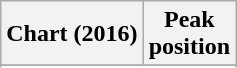<table class="wikitable sortable plainrowheaders">
<tr>
<th scope="col">Chart (2016)</th>
<th scope="col">Peak<br>position</th>
</tr>
<tr>
</tr>
<tr>
</tr>
</table>
